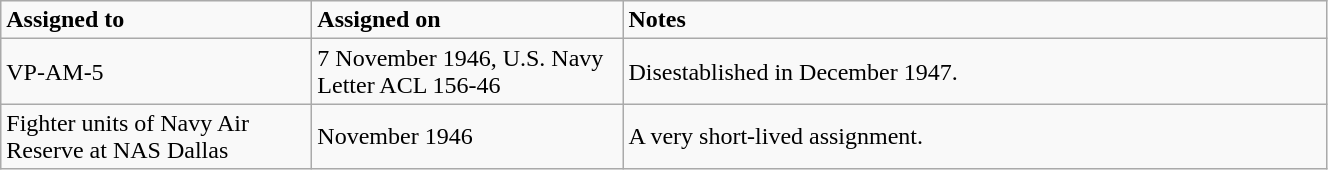<table class="wikitable" style="width: 70%;">
<tr>
<td style="width: 200px;"><strong>Assigned to</strong></td>
<td style="width: 200px;"><strong>Assigned on</strong></td>
<td><strong>Notes</strong></td>
</tr>
<tr>
<td>VP-AM-5</td>
<td>7 November 1946, U.S. Navy Letter ACL 156-46</td>
<td>Disestablished in December 1947.</td>
</tr>
<tr>
<td>Fighter units of Navy Air Reserve at NAS Dallas</td>
<td>November 1946</td>
<td>A very short-lived assignment.</td>
</tr>
</table>
